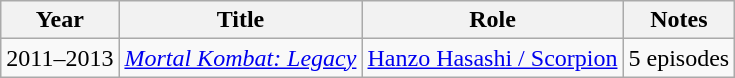<table class="wikitable">
<tr>
<th>Year</th>
<th>Title</th>
<th>Role</th>
<th>Notes</th>
</tr>
<tr>
<td>2011–2013</td>
<td><em><a href='#'>Mortal Kombat: Legacy</a></em></td>
<td><a href='#'>Hanzo Hasashi / Scorpion</a></td>
<td>5 episodes</td>
</tr>
</table>
